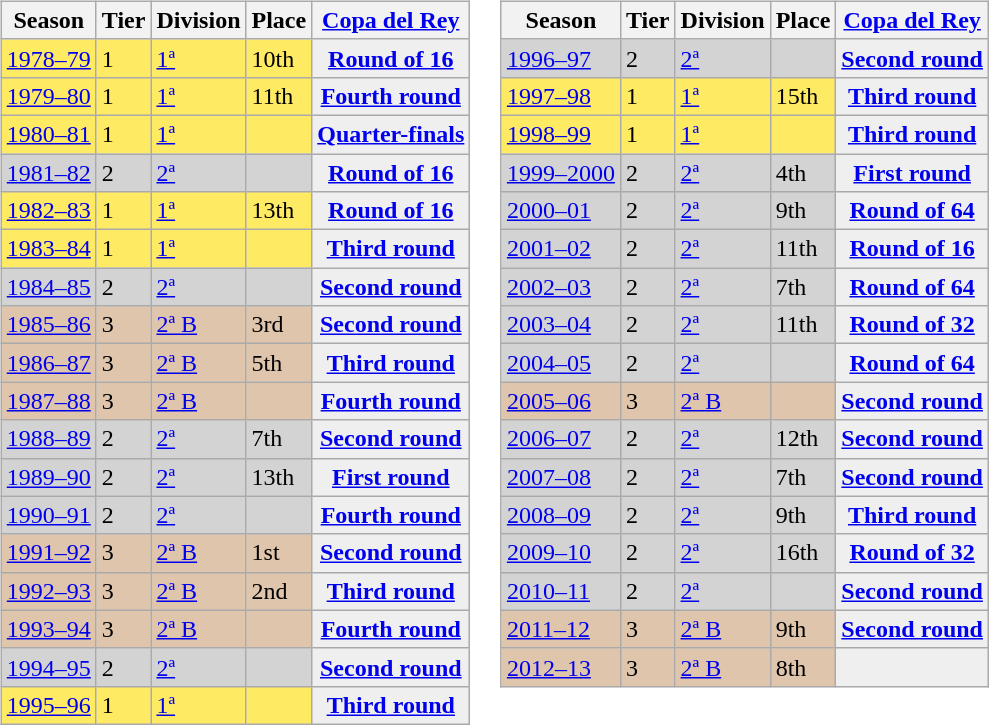<table>
<tr>
<td valign="top"><br><table class="wikitable">
<tr style="background:#f0f6fa;">
<th>Season</th>
<th>Tier</th>
<th>Division</th>
<th>Place</th>
<th><a href='#'>Copa del Rey</a></th>
</tr>
<tr>
<td style="background:#FFEA64;"><a href='#'>1978–79</a></td>
<td style="background:#FFEA64;">1</td>
<td style="background:#FFEA64;"><a href='#'>1ª</a></td>
<td style="background:#FFEA64;">10th</td>
<th style="background:#efefef;"><a href='#'>Round of 16</a></th>
</tr>
<tr>
<td style="background:#FFEA64;"><a href='#'>1979–80</a></td>
<td style="background:#FFEA64;">1</td>
<td style="background:#FFEA64;"><a href='#'>1ª</a></td>
<td style="background:#FFEA64;">11th</td>
<th style="background:#efefef;"><a href='#'>Fourth round</a></th>
</tr>
<tr>
<td style="background:#FFEA64;"><a href='#'>1980–81</a></td>
<td style="background:#FFEA64;">1</td>
<td style="background:#FFEA64;"><a href='#'>1ª</a></td>
<td style="background:#FFEA64;"></td>
<th style="background:#efefef;"><a href='#'>Quarter-finals</a></th>
</tr>
<tr>
<td style="background:#D3D3D3;"><a href='#'>1981–82</a></td>
<td style="background:#D3D3D3;">2</td>
<td style="background:#D3D3D3;"><a href='#'>2ª</a></td>
<td style="background:#D3D3D3;"></td>
<th style="background:#efefef;"><a href='#'>Round of 16</a></th>
</tr>
<tr>
<td style="background:#FFEA64;"><a href='#'>1982–83</a></td>
<td style="background:#FFEA64;">1</td>
<td style="background:#FFEA64;"><a href='#'>1ª</a></td>
<td style="background:#FFEA64;">13th</td>
<th style="background:#efefef;"><a href='#'>Round of 16</a></th>
</tr>
<tr>
<td style="background:#FFEA64;"><a href='#'>1983–84</a></td>
<td style="background:#FFEA64;">1</td>
<td style="background:#FFEA64;"><a href='#'>1ª</a></td>
<td style="background:#FFEA64;"></td>
<th style="background:#efefef;"><a href='#'>Third round</a></th>
</tr>
<tr>
<td style="background:#D3D3D3;"><a href='#'>1984–85</a></td>
<td style="background:#D3D3D3;">2</td>
<td style="background:#D3D3D3;"><a href='#'>2ª</a></td>
<td style="background:#D3D3D3;"></td>
<th style="background:#efefef;"><a href='#'>Second round</a></th>
</tr>
<tr>
<td style="background:#DEC5AB;"><a href='#'>1985–86</a></td>
<td style="background:#DEC5AB;">3</td>
<td style="background:#DEC5AB;"><a href='#'>2ª B</a></td>
<td style="background:#DEC5AB;">3rd</td>
<th style="background:#efefef;"><a href='#'>Second round</a></th>
</tr>
<tr>
<td style="background:#DEC5AB;"><a href='#'>1986–87</a></td>
<td style="background:#DEC5AB;">3</td>
<td style="background:#DEC5AB;"><a href='#'>2ª B</a></td>
<td style="background:#DEC5AB;">5th</td>
<th style="background:#efefef;"><a href='#'>Third round</a></th>
</tr>
<tr>
<td style="background:#DEC5AB;"><a href='#'>1987–88</a></td>
<td style="background:#DEC5AB;">3</td>
<td style="background:#DEC5AB;"><a href='#'>2ª B</a></td>
<td style="background:#DEC5AB;"></td>
<th style="background:#efefef;"><a href='#'>Fourth round</a></th>
</tr>
<tr>
<td style="background:#D3D3D3;"><a href='#'>1988–89</a></td>
<td style="background:#D3D3D3;">2</td>
<td style="background:#D3D3D3;"><a href='#'>2ª</a></td>
<td style="background:#D3D3D3;">7th</td>
<th style="background:#efefef;"><a href='#'>Second round</a></th>
</tr>
<tr>
<td style="background:#D3D3D3;"><a href='#'>1989–90</a></td>
<td style="background:#D3D3D3;">2</td>
<td style="background:#D3D3D3;"><a href='#'>2ª</a></td>
<td style="background:#D3D3D3;">13th</td>
<th style="background:#efefef;"><a href='#'>First round</a></th>
</tr>
<tr>
<td style="background:#D3D3D3;"><a href='#'>1990–91</a></td>
<td style="background:#D3D3D3;">2</td>
<td style="background:#D3D3D3;"><a href='#'>2ª</a></td>
<td style="background:#D3D3D3;"></td>
<th style="background:#efefef;"><a href='#'>Fourth round</a></th>
</tr>
<tr>
<td style="background:#DEC5AB;"><a href='#'>1991–92</a></td>
<td style="background:#DEC5AB;">3</td>
<td style="background:#DEC5AB;"><a href='#'>2ª B</a></td>
<td style="background:#DEC5AB;">1st</td>
<th style="background:#efefef;"><a href='#'>Second round</a></th>
</tr>
<tr>
<td style="background:#DEC5AB;"><a href='#'>1992–93</a></td>
<td style="background:#DEC5AB;">3</td>
<td style="background:#DEC5AB;"><a href='#'>2ª B</a></td>
<td style="background:#DEC5AB;">2nd</td>
<th style="background:#efefef;"><a href='#'>Third round</a></th>
</tr>
<tr>
<td style="background:#DEC5AB;"><a href='#'>1993–94</a></td>
<td style="background:#DEC5AB;">3</td>
<td style="background:#DEC5AB;"><a href='#'>2ª B</a></td>
<td style="background:#DEC5AB;"></td>
<th style="background:#efefef;"><a href='#'>Fourth round</a></th>
</tr>
<tr>
<td style="background:#D3D3D3;"><a href='#'>1994–95</a></td>
<td style="background:#D3D3D3;">2</td>
<td style="background:#D3D3D3;"><a href='#'>2ª</a></td>
<td style="background:#D3D3D3;"></td>
<th style="background:#efefef;"><a href='#'>Second round</a></th>
</tr>
<tr>
<td style="background:#FFEA64;"><a href='#'>1995–96</a></td>
<td style="background:#FFEA64;">1</td>
<td style="background:#FFEA64;"><a href='#'>1ª</a></td>
<td style="background:#FFEA64;"></td>
<th style="background:#efefef;"><a href='#'>Third round</a></th>
</tr>
</table>
</td>
<td valign="top"><br><table class="wikitable">
<tr style="background:#f0f6fa;">
<th>Season</th>
<th>Tier</th>
<th>Division</th>
<th>Place</th>
<th><a href='#'>Copa del Rey</a></th>
</tr>
<tr>
<td style="background:#D3D3D3;"><a href='#'>1996–97</a></td>
<td style="background:#D3D3D3;">2</td>
<td style="background:#D3D3D3;"><a href='#'>2ª</a></td>
<td style="background:#D3D3D3;"></td>
<th style="background:#efefef;"><a href='#'>Second round</a></th>
</tr>
<tr>
<td style="background:#FFEA64;"><a href='#'>1997–98</a></td>
<td style="background:#FFEA64;">1</td>
<td style="background:#FFEA64;"><a href='#'>1ª</a></td>
<td style="background:#FFEA64;">15th</td>
<th style="background:#efefef;"><a href='#'>Third round</a></th>
</tr>
<tr>
<td style="background:#FFEA64;"><a href='#'>1998–99</a></td>
<td style="background:#FFEA64;">1</td>
<td style="background:#FFEA64;"><a href='#'>1ª</a></td>
<td style="background:#FFEA64;"></td>
<th style="background:#efefef;"><a href='#'>Third round</a></th>
</tr>
<tr>
<td style="background:#D3D3D3;"><a href='#'>1999–2000</a></td>
<td style="background:#D3D3D3;">2</td>
<td style="background:#D3D3D3;"><a href='#'>2ª</a></td>
<td style="background:#D3D3D3;">4th</td>
<th style="background:#efefef;"><a href='#'>First round</a></th>
</tr>
<tr>
<td style="background:#D3D3D3;"><a href='#'>2000–01</a></td>
<td style="background:#D3D3D3;">2</td>
<td style="background:#D3D3D3;"><a href='#'>2ª</a></td>
<td style="background:#D3D3D3;">9th</td>
<th style="background:#efefef;"><a href='#'>Round of 64</a></th>
</tr>
<tr>
<td style="background:#D3D3D3;"><a href='#'>2001–02</a></td>
<td style="background:#D3D3D3;">2</td>
<td style="background:#D3D3D3;"><a href='#'>2ª</a></td>
<td style="background:#D3D3D3;">11th</td>
<th style="background:#efefef;"><a href='#'>Round of 16</a></th>
</tr>
<tr>
<td style="background:#D3D3D3;"><a href='#'>2002–03</a></td>
<td style="background:#D3D3D3;">2</td>
<td style="background:#D3D3D3;"><a href='#'>2ª</a></td>
<td style="background:#D3D3D3;">7th</td>
<th style="background:#efefef;"><a href='#'>Round of 64</a></th>
</tr>
<tr>
<td style="background:#D3D3D3;"><a href='#'>2003–04</a></td>
<td style="background:#D3D3D3;">2</td>
<td style="background:#D3D3D3;"><a href='#'>2ª</a></td>
<td style="background:#D3D3D3;">11th</td>
<th style="background:#efefef;"><a href='#'>Round of 32</a></th>
</tr>
<tr>
<td style="background:#D3D3D3;"><a href='#'>2004–05</a></td>
<td style="background:#D3D3D3;">2</td>
<td style="background:#D3D3D3;"><a href='#'>2ª</a></td>
<td style="background:#D3D3D3;"></td>
<th style="background:#efefef;"><a href='#'>Round of 64</a></th>
</tr>
<tr>
<td style="background:#DEC5AB;"><a href='#'>2005–06</a></td>
<td style="background:#DEC5AB;">3</td>
<td style="background:#DEC5AB;"><a href='#'>2ª B</a></td>
<td style="background:#DEC5AB;"></td>
<th style="background:#efefef;"><a href='#'>Second round</a></th>
</tr>
<tr>
<td style="background:#D3D3D3;"><a href='#'>2006–07</a></td>
<td style="background:#D3D3D3;">2</td>
<td style="background:#D3D3D3;"><a href='#'>2ª</a></td>
<td style="background:#D3D3D3;">12th</td>
<th style="background:#efefef;"><a href='#'>Second round</a></th>
</tr>
<tr>
<td style="background:#D3D3D3;"><a href='#'>2007–08</a></td>
<td style="background:#D3D3D3;">2</td>
<td style="background:#D3D3D3;"><a href='#'>2ª</a></td>
<td style="background:#D3D3D3;">7th</td>
<th style="background:#efefef;"><a href='#'>Second round</a></th>
</tr>
<tr>
<td style="background:#D3D3D3;"><a href='#'>2008–09</a></td>
<td style="background:#D3D3D3;">2</td>
<td style="background:#D3D3D3;"><a href='#'>2ª</a></td>
<td style="background:#D3D3D3;">9th</td>
<th style="background:#efefef;"><a href='#'>Third round</a></th>
</tr>
<tr>
<td style="background:#D3D3D3;"><a href='#'>2009–10</a></td>
<td style="background:#D3D3D3;">2</td>
<td style="background:#D3D3D3;"><a href='#'>2ª</a></td>
<td style="background:#D3D3D3;">16th</td>
<th style="background:#efefef;"><a href='#'>Round of 32</a></th>
</tr>
<tr>
<td style="background:#D3D3D3;"><a href='#'>2010–11</a></td>
<td style="background:#D3D3D3;">2</td>
<td style="background:#D3D3D3;"><a href='#'>2ª</a></td>
<td style="background:#D3D3D3;"></td>
<th style="background:#efefef;"><a href='#'>Second round</a></th>
</tr>
<tr>
<td style="background:#DEC5AB;"><a href='#'>2011–12</a></td>
<td style="background:#DEC5AB;">3</td>
<td style="background:#DEC5AB;"><a href='#'>2ª B</a></td>
<td style="background:#DEC5AB;">9th</td>
<th style="background:#efefef;"><a href='#'>Second round</a></th>
</tr>
<tr>
<td style="background:#DEC5AB;"><a href='#'>2012–13</a></td>
<td style="background:#DEC5AB;">3</td>
<td style="background:#DEC5AB;"><a href='#'>2ª B</a></td>
<td style="background:#DEC5AB;">8th</td>
<th style="background:#efefef;"></th>
</tr>
</table>
</td>
</tr>
</table>
